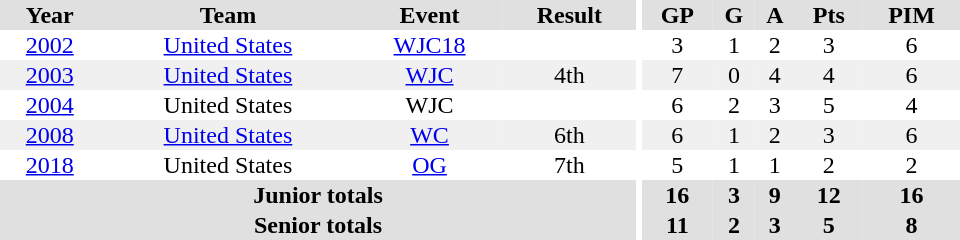<table border="0" cellpadding="1" cellspacing="0" ID="Table3" style="text-align:center; width:40em">
<tr ALIGN="center" bgcolor="#e0e0e0">
<th>Year</th>
<th>Team</th>
<th>Event</th>
<th>Result</th>
<th rowspan="99" bgcolor="#ffffff"></th>
<th>GP</th>
<th>G</th>
<th>A</th>
<th>Pts</th>
<th>PIM</th>
</tr>
<tr>
<td><a href='#'>2002</a></td>
<td><a href='#'>United States</a></td>
<td><a href='#'>WJC18</a></td>
<td></td>
<td>3</td>
<td>1</td>
<td>2</td>
<td>3</td>
<td>6</td>
</tr>
<tr bgcolor="#f0f0f0">
<td><a href='#'>2003</a></td>
<td><a href='#'>United States</a></td>
<td><a href='#'>WJC</a></td>
<td>4th</td>
<td>7</td>
<td>0</td>
<td>4</td>
<td>4</td>
<td>6</td>
</tr>
<tr>
<td><a href='#'>2004</a></td>
<td>United States</td>
<td>WJC</td>
<td></td>
<td>6</td>
<td>2</td>
<td>3</td>
<td>5</td>
<td>4</td>
</tr>
<tr bgcolor="#f0f0f0">
<td><a href='#'>2008</a></td>
<td><a href='#'>United States</a></td>
<td><a href='#'>WC</a></td>
<td>6th</td>
<td>6</td>
<td>1</td>
<td>2</td>
<td>3</td>
<td>6</td>
</tr>
<tr>
<td><a href='#'>2018</a></td>
<td>United States</td>
<td><a href='#'>OG</a></td>
<td>7th</td>
<td>5</td>
<td>1</td>
<td>1</td>
<td>2</td>
<td>2</td>
</tr>
<tr bgcolor="#e0e0e0">
<th colspan="4">Junior totals</th>
<th>16</th>
<th>3</th>
<th>9</th>
<th>12</th>
<th>16</th>
</tr>
<tr bgcolor="#e0e0e0">
<th colspan="4">Senior totals</th>
<th>11</th>
<th>2</th>
<th>3</th>
<th>5</th>
<th>8</th>
</tr>
</table>
